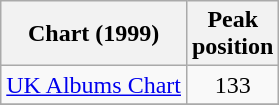<table class="wikitable">
<tr>
<th>Chart (1999)</th>
<th>Peak<br>position</th>
</tr>
<tr>
<td align="left"><a href='#'>UK Albums Chart</a></td>
<td align="center">133</td>
</tr>
<tr>
</tr>
</table>
